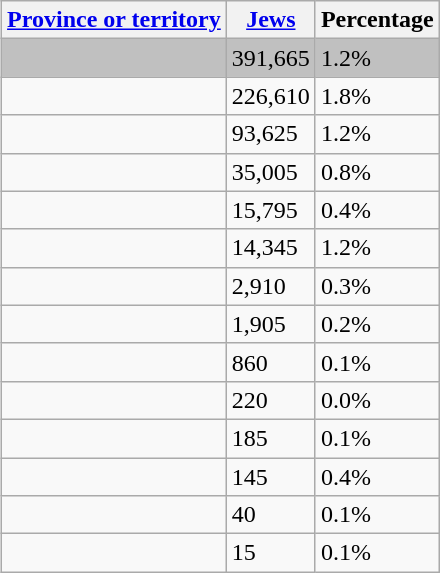<table class="wikitable sortable"style="margin-left: auto; margin-right: auto; border: none; float: right;">
<tr>
<th><a href='#'>Province or territory</a></th>
<th><a href='#'>Jews</a></th>
<th>Percentage</th>
</tr>
<tr>
<td style="background:silver"><strong></strong></td>
<td style="background:silver">391,665</td>
<td style="background:silver">1.2%</td>
</tr>
<tr>
<td></td>
<td>226,610</td>
<td>1.8%</td>
</tr>
<tr>
<td></td>
<td>93,625</td>
<td>1.2%</td>
</tr>
<tr>
<td></td>
<td>35,005</td>
<td>0.8%</td>
</tr>
<tr>
<td></td>
<td>15,795</td>
<td>0.4%</td>
</tr>
<tr>
<td></td>
<td>14,345</td>
<td>1.2%</td>
</tr>
<tr>
<td></td>
<td>2,910</td>
<td>0.3%</td>
</tr>
<tr>
<td></td>
<td>1,905</td>
<td>0.2%</td>
</tr>
<tr>
<td></td>
<td>860</td>
<td>0.1%</td>
</tr>
<tr>
<td></td>
<td>220</td>
<td>0.0%</td>
</tr>
<tr>
<td></td>
<td>185</td>
<td>0.1%</td>
</tr>
<tr>
<td></td>
<td>145</td>
<td>0.4%</td>
</tr>
<tr>
<td></td>
<td>40</td>
<td>0.1%</td>
</tr>
<tr>
<td></td>
<td>15</td>
<td>0.1%</td>
</tr>
</table>
